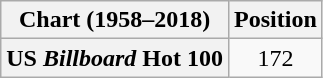<table class="wikitable plainrowheaders" style="text-align:center">
<tr>
<th scope"col">Chart (1958–2018)</th>
<th scope"col">Position</th>
</tr>
<tr>
<th scope="row">US <em>Billboard</em> Hot 100</th>
<td>172</td>
</tr>
</table>
